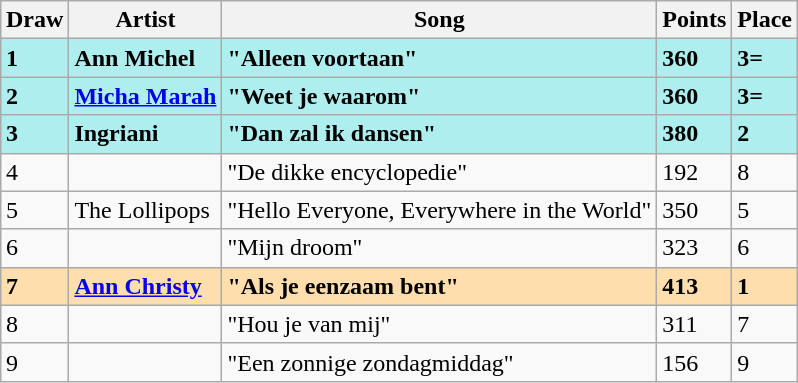<table class="sortable wikitable" style="margin: 1em auto 1em auto">
<tr>
<th>Draw</th>
<th>Artist</th>
<th>Song</th>
<th>Points</th>
<th>Place</th>
</tr>
<tr style="font-weight:bold; background:paleturquoise;">
<td>1</td>
<td>Ann Michel</td>
<td>"Alleen voortaan"</td>
<td>360</td>
<td>3=</td>
</tr>
<tr style="font-weight:bold; background:paleturquoise;">
<td>2</td>
<td><a href='#'>Micha Marah</a></td>
<td>"Weet je waarom"</td>
<td>360</td>
<td>3=</td>
</tr>
<tr style="font-weight:bold; background:paleturquoise;">
<td>3</td>
<td>Ingriani</td>
<td>"Dan zal ik dansen"</td>
<td>380</td>
<td>2</td>
</tr>
<tr>
<td>4</td>
<td></td>
<td>"De dikke encyclopedie"</td>
<td>192</td>
<td>8</td>
</tr>
<tr>
<td>5</td>
<td>The Lollipops</td>
<td>"Hello Everyone, Everywhere in the World"</td>
<td>350</td>
<td>5</td>
</tr>
<tr>
<td>6</td>
<td></td>
<td>"Mijn droom"</td>
<td>323</td>
<td>6</td>
</tr>
<tr style="font-weight:bold; background:navajowhite;">
<td>7</td>
<td><a href='#'>Ann Christy</a></td>
<td>"Als je eenzaam bent"</td>
<td>413</td>
<td>1</td>
</tr>
<tr>
<td>8</td>
<td></td>
<td>"Hou je van mij"</td>
<td>311</td>
<td>7</td>
</tr>
<tr>
<td>9</td>
<td></td>
<td>"Een zonnige zondagmiddag"</td>
<td>156</td>
<td>9</td>
</tr>
</table>
